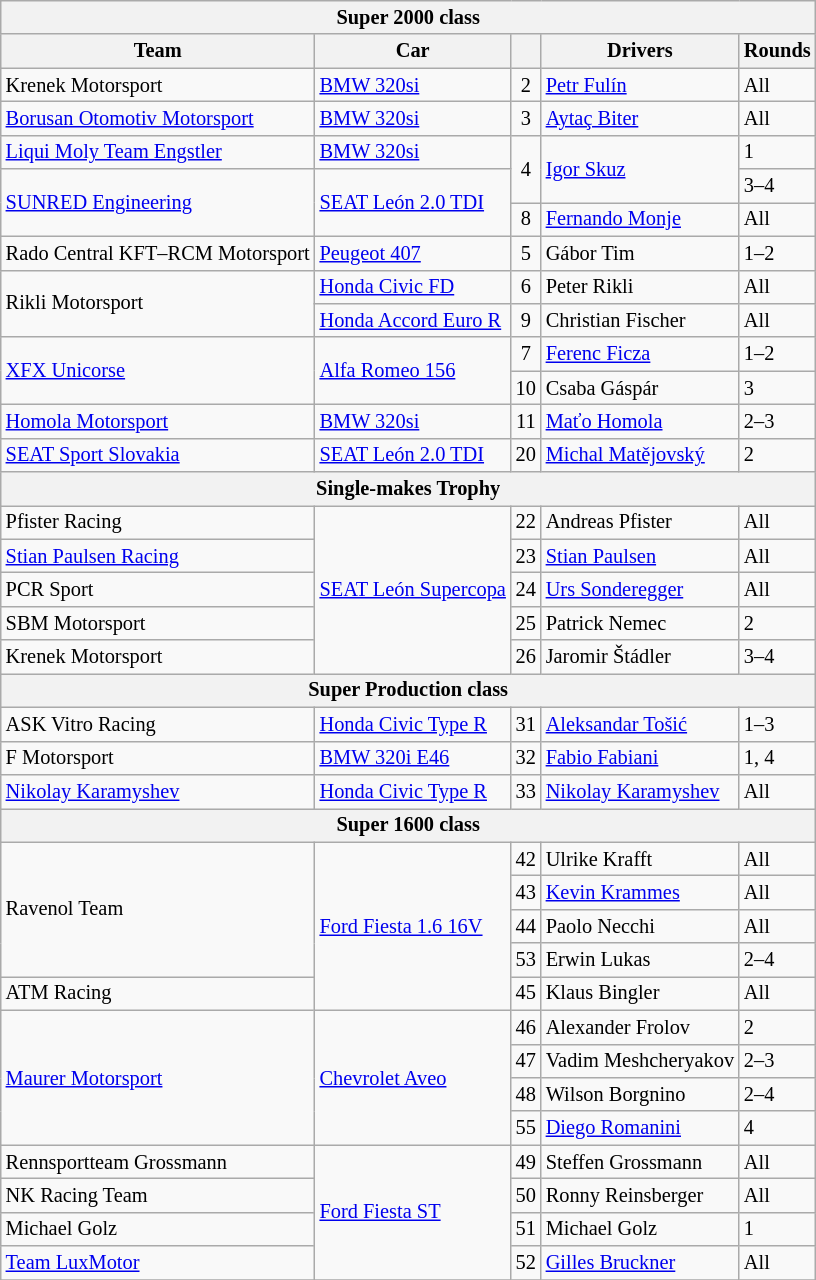<table class="wikitable" style="font-size: 85%">
<tr>
<th colspan=6>Super 2000 class</th>
</tr>
<tr>
<th>Team</th>
<th>Car</th>
<th></th>
<th>Drivers</th>
<th>Rounds</th>
</tr>
<tr>
<td> Krenek Motorsport</td>
<td><a href='#'>BMW 320si</a></td>
<td align="center">2</td>
<td> <a href='#'>Petr Fulín</a></td>
<td>All</td>
</tr>
<tr>
<td> <a href='#'>Borusan Otomotiv Motorsport</a></td>
<td><a href='#'>BMW 320si</a></td>
<td align="center">3</td>
<td> <a href='#'>Aytaç Biter</a></td>
<td>All</td>
</tr>
<tr>
<td> <a href='#'>Liqui Moly Team Engstler</a></td>
<td><a href='#'>BMW 320si</a></td>
<td rowspan="2" align="center">4</td>
<td rowspan="2"> <a href='#'>Igor Skuz</a></td>
<td>1</td>
</tr>
<tr>
<td rowspan="2"> <a href='#'>SUNRED Engineering</a></td>
<td rowspan="2"><a href='#'>SEAT León 2.0 TDI</a></td>
<td>3–4</td>
</tr>
<tr>
<td align="center">8</td>
<td> <a href='#'>Fernando Monje</a></td>
<td>All</td>
</tr>
<tr>
<td> Rado Central KFT–RCM Motorsport</td>
<td><a href='#'>Peugeot 407</a></td>
<td align="center">5</td>
<td> Gábor Tim</td>
<td>1–2</td>
</tr>
<tr>
<td rowspan=2> Rikli Motorsport</td>
<td><a href='#'>Honda Civic FD</a></td>
<td align=center>6</td>
<td> Peter Rikli</td>
<td>All</td>
</tr>
<tr>
<td><a href='#'>Honda Accord Euro R</a></td>
<td align=center>9</td>
<td> Christian Fischer</td>
<td>All</td>
</tr>
<tr>
<td rowspan=2> <a href='#'>XFX Unicorse</a></td>
<td rowspan=2><a href='#'>Alfa Romeo 156</a></td>
<td align="center">7</td>
<td> <a href='#'>Ferenc Ficza</a></td>
<td>1–2</td>
</tr>
<tr>
<td align="center">10</td>
<td> Csaba Gáspár</td>
<td>3</td>
</tr>
<tr>
<td> <a href='#'>Homola Motorsport</a></td>
<td><a href='#'>BMW 320si</a></td>
<td align="center">11</td>
<td> <a href='#'>Maťo Homola</a></td>
<td>2–3</td>
</tr>
<tr>
<td> <a href='#'>SEAT Sport Slovakia</a></td>
<td><a href='#'>SEAT León 2.0 TDI</a></td>
<td align="center">20</td>
<td> <a href='#'>Michal Matějovský</a></td>
<td>2</td>
</tr>
<tr>
<th colspan=6>Single-makes Trophy</th>
</tr>
<tr>
<td> Pfister Racing</td>
<td rowspan=5><a href='#'>SEAT León Supercopa</a></td>
<td align="center">22</td>
<td> Andreas Pfister</td>
<td>All</td>
</tr>
<tr>
<td> <a href='#'>Stian Paulsen Racing</a></td>
<td align="center">23</td>
<td> <a href='#'>Stian Paulsen</a></td>
<td>All</td>
</tr>
<tr>
<td> PCR Sport</td>
<td align="center">24</td>
<td> <a href='#'>Urs Sonderegger</a></td>
<td>All</td>
</tr>
<tr>
<td> SBM Motorsport</td>
<td align="center">25</td>
<td> Patrick Nemec</td>
<td>2</td>
</tr>
<tr>
<td> Krenek Motorsport</td>
<td align="center">26</td>
<td> Jaromir Štádler</td>
<td>3–4</td>
</tr>
<tr>
<th colspan=6>Super Production class</th>
</tr>
<tr>
<td> ASK Vitro Racing</td>
<td><a href='#'>Honda Civic Type R</a></td>
<td align="center">31</td>
<td> <a href='#'>Aleksandar Tošić</a></td>
<td>1–3</td>
</tr>
<tr>
<td> F Motorsport</td>
<td><a href='#'>BMW 320i E46</a></td>
<td align="center">32</td>
<td> <a href='#'>Fabio Fabiani</a></td>
<td>1, 4</td>
</tr>
<tr>
<td> <a href='#'>Nikolay Karamyshev</a></td>
<td><a href='#'>Honda Civic Type R</a></td>
<td align="center">33</td>
<td> <a href='#'>Nikolay Karamyshev</a></td>
<td>All</td>
</tr>
<tr>
<th colspan=6>Super 1600 class</th>
</tr>
<tr>
<td rowspan=4> Ravenol Team</td>
<td rowspan=5><a href='#'> Ford Fiesta 1.6 16V</a></td>
<td align=center>42</td>
<td> Ulrike Krafft</td>
<td>All</td>
</tr>
<tr>
<td align=center>43</td>
<td> <a href='#'>Kevin Krammes</a></td>
<td>All</td>
</tr>
<tr>
<td align=center>44</td>
<td> Paolo Necchi</td>
<td>All</td>
</tr>
<tr>
<td align=center>53</td>
<td> Erwin Lukas</td>
<td>2–4</td>
</tr>
<tr>
<td> ATM Racing</td>
<td align="center">45</td>
<td> Klaus Bingler</td>
<td>All</td>
</tr>
<tr>
<td rowspan=4> <a href='#'>Maurer Motorsport</a></td>
<td rowspan=4><a href='#'>Chevrolet Aveo</a></td>
<td align=center>46</td>
<td> Alexander Frolov</td>
<td>2</td>
</tr>
<tr>
<td align=center>47</td>
<td> Vadim Meshcheryakov</td>
<td>2–3</td>
</tr>
<tr>
<td align=center>48</td>
<td> Wilson Borgnino</td>
<td>2–4</td>
</tr>
<tr>
<td align=center>55</td>
<td> <a href='#'>Diego Romanini</a></td>
<td>4</td>
</tr>
<tr>
<td> Rennsportteam Grossmann</td>
<td rowspan=4><a href='#'> Ford Fiesta ST</a></td>
<td align="center">49</td>
<td> Steffen Grossmann</td>
<td>All</td>
</tr>
<tr>
<td> NK Racing Team</td>
<td align="center">50</td>
<td> Ronny Reinsberger</td>
<td>All</td>
</tr>
<tr>
<td> Michael Golz</td>
<td align="center">51</td>
<td> Michael Golz</td>
<td>1</td>
</tr>
<tr>
<td> <a href='#'>Team LuxMotor</a></td>
<td align="center">52</td>
<td> <a href='#'>Gilles Bruckner</a></td>
<td>All</td>
</tr>
<tr>
</tr>
</table>
